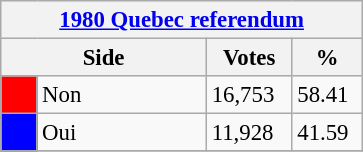<table class="wikitable" style="font-size: 95%; clear:both">
<tr style="background-color:#E9E9E9">
<th colspan=4><a href='#'>1980 Quebec referendum</a></th>
</tr>
<tr style="background-color:#E9E9E9">
<th colspan=2 style="width: 130px">Side</th>
<th style="width: 50px">Votes</th>
<th style="width: 40px">%</th>
</tr>
<tr>
<td bgcolor="red"></td>
<td>Non</td>
<td>16,753</td>
<td>58.41</td>
</tr>
<tr>
<td bgcolor="blue"></td>
<td>Oui</td>
<td>11,928</td>
<td>41.59</td>
</tr>
<tr>
</tr>
</table>
